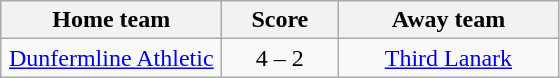<table class="wikitable" style="text-align: center">
<tr>
<th width=140>Home team</th>
<th width=70>Score</th>
<th width=140>Away team</th>
</tr>
<tr>
<td><a href='#'>Dunfermline Athletic</a></td>
<td>4 – 2</td>
<td><a href='#'>Third Lanark</a></td>
</tr>
</table>
